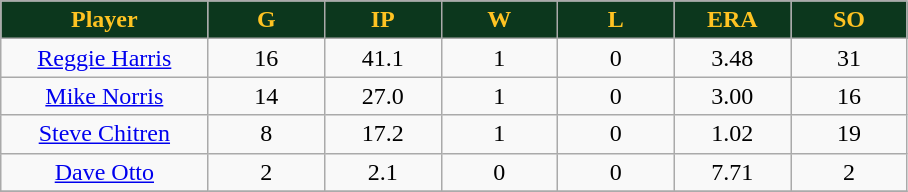<table class="wikitable sortable">
<tr>
<th style="background:#0C371D;color:#ffc322;" width="16%">Player</th>
<th style="background:#0C371D;color:#ffc322;" width="9%">G</th>
<th style="background:#0C371D;color:#ffc322;" width="9%">IP</th>
<th style="background:#0C371D;color:#ffc322;" width="9%">W</th>
<th style="background:#0C371D;color:#ffc322;" width="9%">L</th>
<th style="background:#0C371D;color:#ffc322;" width="9%">ERA</th>
<th style="background:#0C371D;color:#ffc322;" width="9%">SO</th>
</tr>
<tr align="center">
<td><a href='#'>Reggie Harris</a></td>
<td>16</td>
<td>41.1</td>
<td>1</td>
<td>0</td>
<td>3.48</td>
<td>31</td>
</tr>
<tr align=center>
<td><a href='#'>Mike Norris</a></td>
<td>14</td>
<td>27.0</td>
<td>1</td>
<td>0</td>
<td>3.00</td>
<td>16</td>
</tr>
<tr align=center>
<td><a href='#'>Steve Chitren</a></td>
<td>8</td>
<td>17.2</td>
<td>1</td>
<td>0</td>
<td>1.02</td>
<td>19</td>
</tr>
<tr align=center>
<td><a href='#'>Dave Otto</a></td>
<td>2</td>
<td>2.1</td>
<td>0</td>
<td>0</td>
<td>7.71</td>
<td>2</td>
</tr>
<tr align="center">
</tr>
</table>
